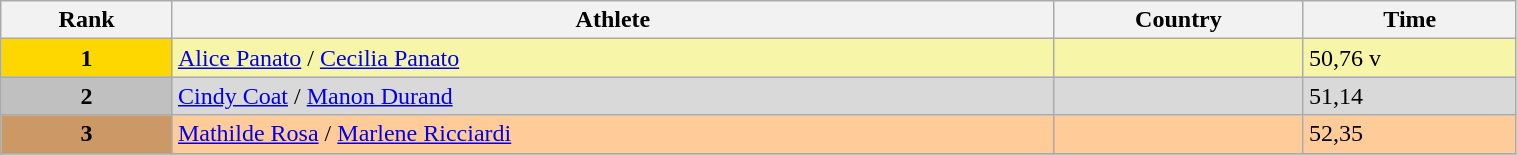<table class="wikitable" width=80% style="font-size:100%; text-align:left;">
<tr>
<th>Rank</th>
<th>Athlete</th>
<th>Country</th>
<th>Time</th>
</tr>
<tr align="center" valign="top" bgcolor="#F7F6A8">
<th style="background:#ffd700;">1</th>
<td align="left"><a href='#'>Alice Panato</a> / <a href='#'>Cecilia Panato</a></td>
<td align="left"></td>
<td align="left">50,76 v</td>
</tr>
<tr align="center" valign="top" bgcolor="#D9D9D9">
<th style="background:#c0c0c0;">2</th>
<td align="left"><a href='#'>Cindy Coat</a> / <a href='#'>Manon Durand</a></td>
<td align="left"></td>
<td align="left">51,14</td>
</tr>
<tr align="center" valign="top" bgcolor="#FFCC99">
<th style="background:#cc9966;">3</th>
<td align="left"><a href='#'>Mathilde Rosa</a> / <a href='#'>Marlene Ricciardi</a></td>
<td align="left"></td>
<td align="left">52,35</td>
</tr>
<tr align="center" valign="top" bgcolor="#FFFFFF">
</tr>
</table>
